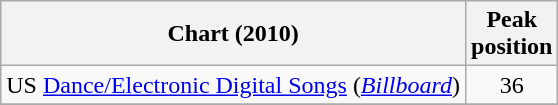<table class="wikitable sortable">
<tr>
<th align="left">Chart (2010)</th>
<th align="left">Peak<br>position</th>
</tr>
<tr>
<td align="left">US <a href='#'>Dance/Electronic Digital Songs</a> (<em><a href='#'>Billboard</a></em>)</td>
<td style="text-align:center;">36</td>
</tr>
<tr>
</tr>
</table>
